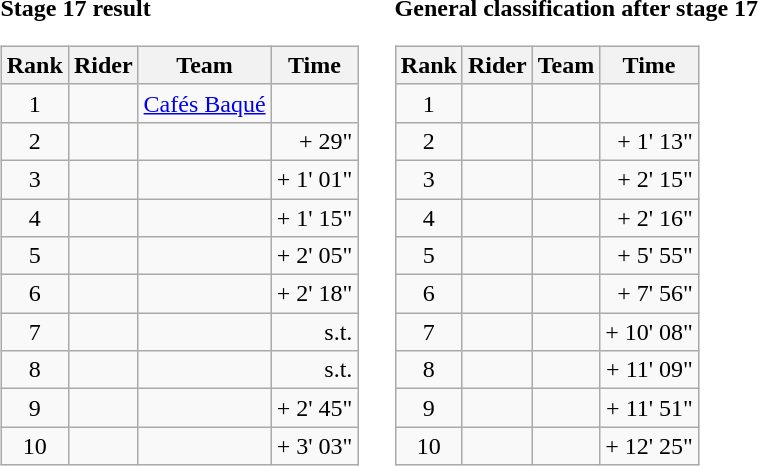<table>
<tr>
<td><strong>Stage 17 result</strong><br><table class="wikitable">
<tr>
<th scope="col">Rank</th>
<th scope="col">Rider</th>
<th scope="col">Team</th>
<th scope="col">Time</th>
</tr>
<tr>
<td style="text-align:center;">1</td>
<td></td>
<td><a href='#'>Cafés Baqué</a></td>
<td style="text-align:right;"></td>
</tr>
<tr>
<td style="text-align:center;">2</td>
<td></td>
<td></td>
<td style="text-align:right;">+ 29"</td>
</tr>
<tr>
<td style="text-align:center;">3</td>
<td></td>
<td></td>
<td style="text-align:right;">+ 1' 01"</td>
</tr>
<tr>
<td style="text-align:center;">4</td>
<td></td>
<td></td>
<td style="text-align:right;">+ 1' 15"</td>
</tr>
<tr>
<td style="text-align:center;">5</td>
<td></td>
<td></td>
<td style="text-align:right;">+ 2' 05"</td>
</tr>
<tr>
<td style="text-align:center;">6</td>
<td></td>
<td></td>
<td style="text-align:right;">+ 2' 18"</td>
</tr>
<tr>
<td style="text-align:center;">7</td>
<td></td>
<td></td>
<td style="text-align:right;">s.t.</td>
</tr>
<tr>
<td style="text-align:center;">8</td>
<td></td>
<td></td>
<td style="text-align:right;">s.t.</td>
</tr>
<tr>
<td style="text-align:center;">9</td>
<td></td>
<td></td>
<td style="text-align:right;">+ 2' 45"</td>
</tr>
<tr>
<td style="text-align:center;">10</td>
<td></td>
<td></td>
<td style="text-align:right;">+ 3' 03"</td>
</tr>
</table>
</td>
<td></td>
<td><strong>General classification after stage 17</strong><br><table class="wikitable">
<tr>
<th scope="col">Rank</th>
<th scope="col">Rider</th>
<th scope="col">Team</th>
<th scope="col">Time</th>
</tr>
<tr>
<td style="text-align:center;">1</td>
<td></td>
<td></td>
<td style="text-align:right;"></td>
</tr>
<tr>
<td style="text-align:center;">2</td>
<td></td>
<td></td>
<td style="text-align:right;">+ 1' 13"</td>
</tr>
<tr>
<td style="text-align:center;">3</td>
<td></td>
<td></td>
<td style="text-align:right;">+ 2' 15"</td>
</tr>
<tr>
<td style="text-align:center;">4</td>
<td></td>
<td></td>
<td style="text-align:right;">+ 2' 16"</td>
</tr>
<tr>
<td style="text-align:center;">5</td>
<td></td>
<td></td>
<td style="text-align:right;">+ 5' 55"</td>
</tr>
<tr>
<td style="text-align:center;">6</td>
<td></td>
<td></td>
<td style="text-align:right;">+ 7' 56"</td>
</tr>
<tr>
<td style="text-align:center;">7</td>
<td></td>
<td></td>
<td style="text-align:right;">+ 10' 08"</td>
</tr>
<tr>
<td style="text-align:center;">8</td>
<td></td>
<td></td>
<td style="text-align:right;">+ 11' 09"</td>
</tr>
<tr>
<td style="text-align:center;">9</td>
<td></td>
<td></td>
<td style="text-align:right;">+ 11' 51"</td>
</tr>
<tr>
<td style="text-align:center;">10</td>
<td></td>
<td></td>
<td style="text-align:right;">+ 12' 25"</td>
</tr>
</table>
</td>
</tr>
</table>
